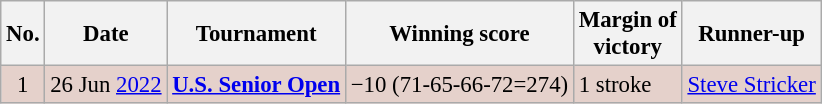<table class="wikitable" style="font-size:95%;">
<tr>
<th>No.</th>
<th>Date</th>
<th>Tournament</th>
<th>Winning score</th>
<th>Margin of<br>victory</th>
<th>Runner-up</th>
</tr>
<tr style="background:#e5d1cb;">
<td align=center>1</td>
<td align=right>26 Jun <a href='#'>2022</a></td>
<td><strong><a href='#'>U.S. Senior Open</a></strong></td>
<td>−10 (71-65-66-72=274)</td>
<td>1 stroke</td>
<td> <a href='#'>Steve Stricker</a></td>
</tr>
</table>
